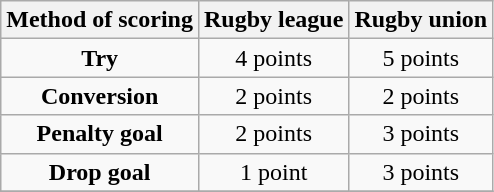<table class="wikitable">
<tr>
<th scope="col">Method of scoring</th>
<th scope="col">Rugby league</th>
<th scope="col">Rugby union</th>
</tr>
<tr>
<td align="center"><strong>Try</strong></td>
<td align="center">4 points</td>
<td align="center">5 points</td>
</tr>
<tr>
<td align="center"><strong>Conversion</strong></td>
<td align="center">2 points</td>
<td align="center">2 points</td>
</tr>
<tr>
<td align="center"><strong>Penalty goal</strong></td>
<td align="center">2 points</td>
<td align="center">3 points</td>
</tr>
<tr>
<td align="center"><strong>Drop goal</strong></td>
<td align="center">1 point</td>
<td align="center">3 points</td>
</tr>
<tr>
</tr>
</table>
